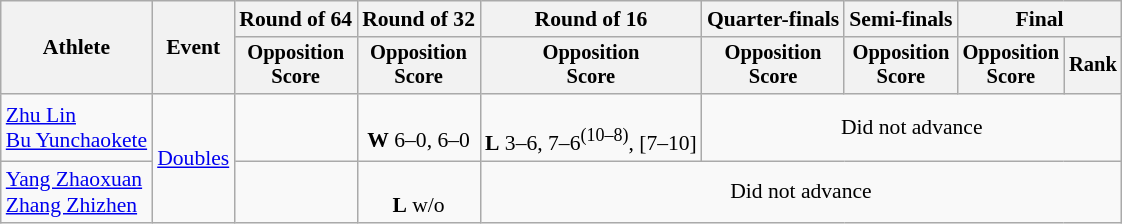<table class=wikitable style="font-size:90%; text-align:center;">
<tr>
<th rowspan="2">Athlete</th>
<th rowspan="2">Event</th>
<th>Round of 64</th>
<th>Round of 32</th>
<th>Round of 16</th>
<th>Quarter-finals</th>
<th>Semi-finals</th>
<th colspan=2>Final</th>
</tr>
<tr style="font-size:95%">
<th>Opposition<br>Score</th>
<th>Opposition<br>Score</th>
<th>Opposition<br>Score</th>
<th>Opposition<br>Score</th>
<th>Opposition<br>Score</th>
<th>Opposition<br>Score</th>
<th>Rank</th>
</tr>
<tr>
<td align=left><a href='#'>Zhu Lin</a><br><a href='#'>Bu Yunchaokete</a></td>
<td align=left rowspan=2><a href='#'>Doubles</a></td>
<td></td>
<td><br><strong>W</strong> 6–0, 6–0</td>
<td><br><strong>L</strong> 3–6, 7–6<sup>(10–8)</sup>, [7–10]</td>
<td colspan=4>Did not advance</td>
</tr>
<tr>
<td align=left><a href='#'>Yang Zhaoxuan</a><br><a href='#'>Zhang Zhizhen</a></td>
<td></td>
<td><br><strong>L</strong> w/o</td>
<td colspan=5>Did not advance</td>
</tr>
</table>
